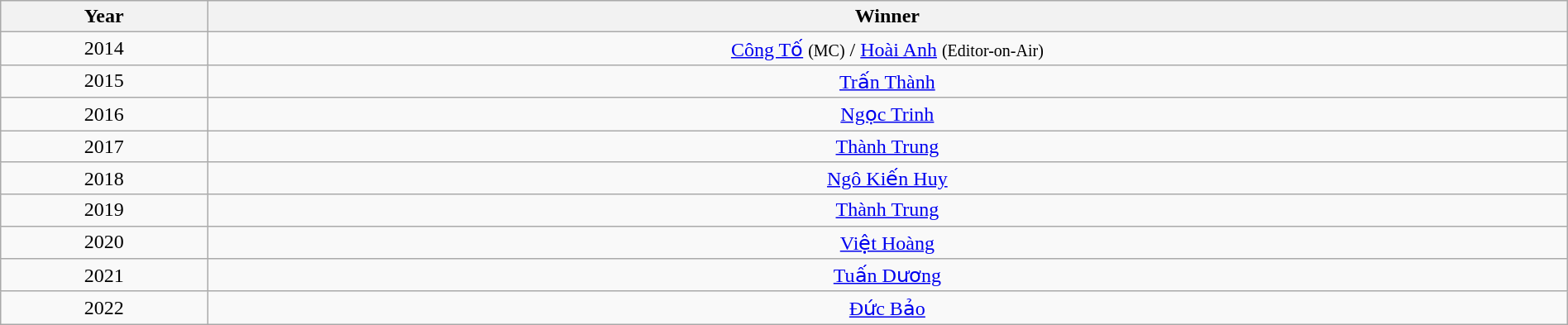<table class="wikitable" style="text-align: center; width:100%">
<tr>
<th>Year</th>
<th>Winner</th>
</tr>
<tr>
<td>2014</td>
<td><a href='#'>Công Tố</a> <small>(MC)</small> / <a href='#'>Hoài Anh</a> <small>(Editor-on-Air)</small></td>
</tr>
<tr>
<td>2015</td>
<td><a href='#'>Trấn Thành</a></td>
</tr>
<tr>
<td>2016</td>
<td><a href='#'>Ngọc Trinh</a></td>
</tr>
<tr>
<td>2017</td>
<td><a href='#'>Thành Trung</a></td>
</tr>
<tr>
<td>2018</td>
<td><a href='#'>Ngô Kiến Huy</a></td>
</tr>
<tr>
<td>2019</td>
<td><a href='#'>Thành Trung</a></td>
</tr>
<tr>
<td>2020</td>
<td><a href='#'>Việt Hoàng</a></td>
</tr>
<tr>
<td>2021</td>
<td><a href='#'>Tuấn Dương</a></td>
</tr>
<tr>
<td>2022</td>
<td><a href='#'>Đức Bảo</a></td>
</tr>
</table>
